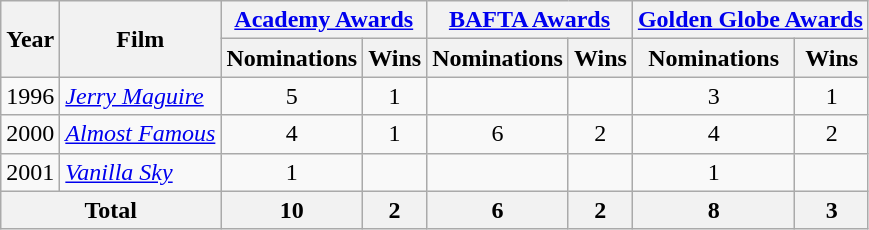<table class="wikitable sortable">
<tr>
<th rowspan="2">Year</th>
<th rowspan="2">Film</th>
<th colspan="2" style="text-align:center;"><a href='#'>Academy Awards</a></th>
<th colspan="2" style="text-align:center;"><a href='#'>BAFTA Awards</a></th>
<th colspan="2" style="text-align:center;"><a href='#'>Golden Globe Awards</a></th>
</tr>
<tr>
<th>Nominations</th>
<th>Wins</th>
<th>Nominations</th>
<th>Wins</th>
<th>Nominations</th>
<th>Wins</th>
</tr>
<tr>
<td>1996</td>
<td><em><a href='#'>Jerry Maguire</a></em></td>
<td align=center>5</td>
<td align=center>1</td>
<td></td>
<td></td>
<td align=center>3</td>
<td align=center>1</td>
</tr>
<tr>
<td>2000</td>
<td><em><a href='#'>Almost Famous</a></em></td>
<td align=center>4</td>
<td align=center>1</td>
<td align=center>6</td>
<td align=center>2</td>
<td align=center>4</td>
<td align=center>2</td>
</tr>
<tr>
<td>2001</td>
<td><em><a href='#'>Vanilla Sky</a></em></td>
<td align=center>1</td>
<td></td>
<td></td>
<td></td>
<td align=center>1</td>
<td></td>
</tr>
<tr>
<th colspan="2">Total</th>
<th align=center>10</th>
<th align=center>2</th>
<th align=center>6</th>
<th align=center>2</th>
<th align=center>8</th>
<th align=center>3</th>
</tr>
</table>
